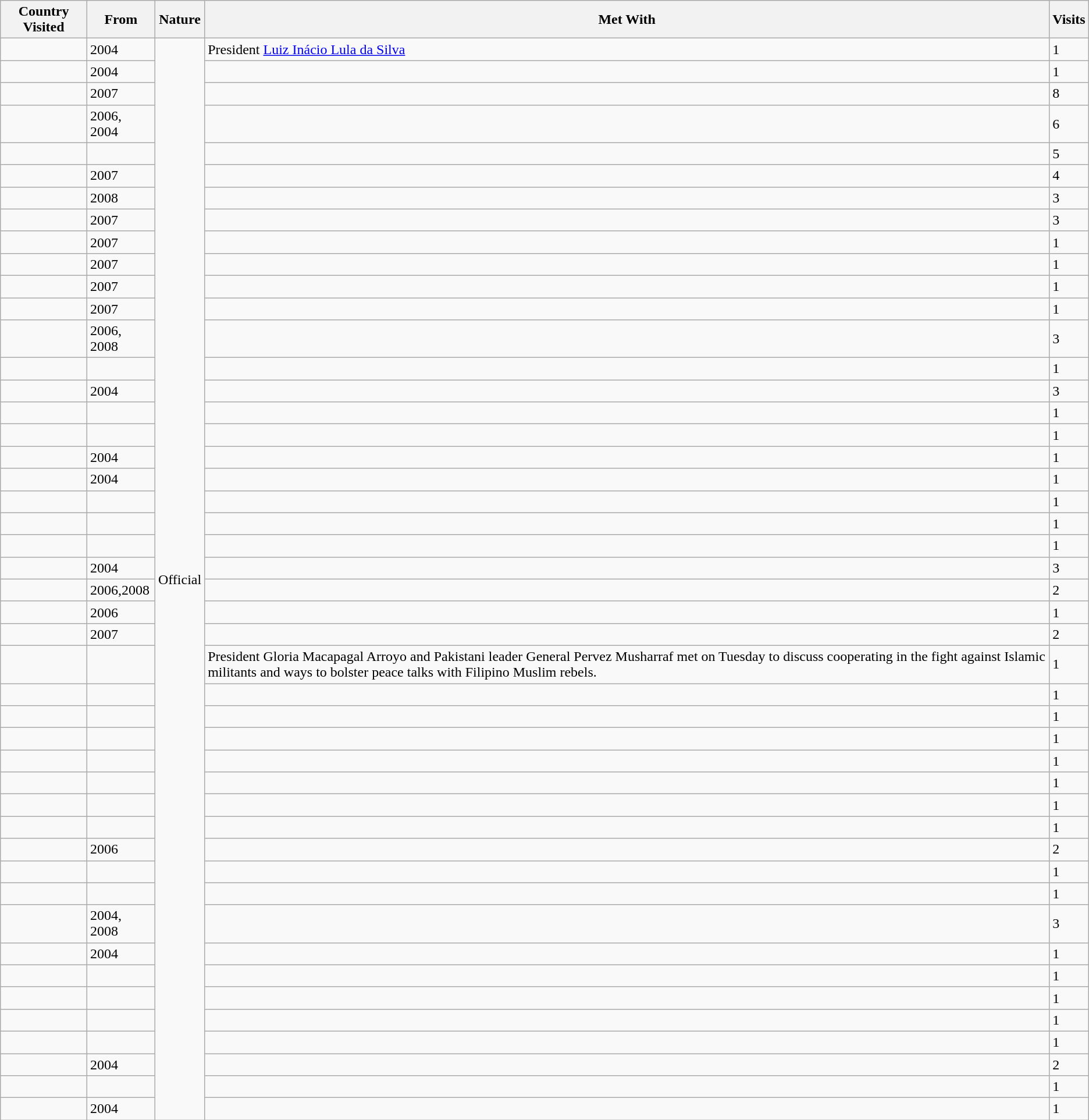<table class="wikitable">
<tr>
<th>Country Visited</th>
<th>From</th>
<th>Nature</th>
<th>Met With</th>
<th>Visits</th>
</tr>
<tr>
<td></td>
<td>2004</td>
<td rowspan="46">Official</td>
<td>President <a href='#'>Luiz Inácio Lula da Silva</a></td>
<td>1</td>
</tr>
<tr>
<td></td>
<td>2004</td>
<td></td>
<td>1</td>
</tr>
<tr>
<td></td>
<td>2007</td>
<td></td>
<td>8</td>
</tr>
<tr>
<td></td>
<td>2006, 2004</td>
<td></td>
<td>6</td>
</tr>
<tr>
<td></td>
<td></td>
<td></td>
<td>5</td>
</tr>
<tr>
<td></td>
<td>2007</td>
<td></td>
<td>4</td>
</tr>
<tr>
<td></td>
<td>2008</td>
<td></td>
<td>3</td>
</tr>
<tr>
<td></td>
<td>2007</td>
<td></td>
<td>3</td>
</tr>
<tr>
<td></td>
<td>2007</td>
<td></td>
<td>1</td>
</tr>
<tr>
<td></td>
<td>2007</td>
<td></td>
<td>1</td>
</tr>
<tr>
<td></td>
<td>2007</td>
<td></td>
<td>1</td>
</tr>
<tr>
<td></td>
<td>2007</td>
<td></td>
<td>1</td>
</tr>
<tr>
<td></td>
<td>2006, 2008</td>
<td></td>
<td>3</td>
</tr>
<tr>
<td></td>
<td></td>
<td></td>
<td>1</td>
</tr>
<tr>
<td></td>
<td>2004</td>
<td></td>
<td>3</td>
</tr>
<tr>
<td></td>
<td></td>
<td></td>
<td>1</td>
</tr>
<tr>
<td></td>
<td></td>
<td></td>
<td>1</td>
</tr>
<tr>
<td></td>
<td>2004</td>
<td></td>
<td>1</td>
</tr>
<tr>
<td></td>
<td>2004</td>
<td></td>
<td>1</td>
</tr>
<tr>
<td></td>
<td></td>
<td></td>
<td>1</td>
</tr>
<tr>
<td></td>
<td></td>
<td></td>
<td>1</td>
</tr>
<tr>
<td></td>
<td></td>
<td></td>
<td>1</td>
</tr>
<tr>
<td></td>
<td>2004</td>
<td></td>
<td>3</td>
</tr>
<tr>
<td></td>
<td>2006,2008</td>
<td></td>
<td>2</td>
</tr>
<tr>
<td></td>
<td>2006</td>
<td></td>
<td>1</td>
</tr>
<tr>
<td></td>
<td>2007</td>
<td></td>
<td>2</td>
</tr>
<tr>
<td></td>
<td></td>
<td>President Gloria Macapagal Arroyo and Pakistani leader General Pervez Musharraf met on Tuesday to discuss cooperating in the fight against Islamic militants and ways to bolster peace talks with Filipino Muslim rebels.</td>
<td>1</td>
</tr>
<tr>
<td></td>
<td></td>
<td></td>
<td>1</td>
</tr>
<tr>
<td></td>
<td></td>
<td></td>
<td>1</td>
</tr>
<tr>
<td></td>
<td></td>
<td></td>
<td>1</td>
</tr>
<tr>
<td></td>
<td></td>
<td></td>
<td>1</td>
</tr>
<tr>
<td></td>
<td></td>
<td></td>
<td>1</td>
</tr>
<tr>
<td></td>
<td></td>
<td></td>
<td>1</td>
</tr>
<tr>
<td></td>
<td></td>
<td></td>
<td>1</td>
</tr>
<tr>
<td></td>
<td>2006</td>
<td></td>
<td>2</td>
</tr>
<tr>
<td></td>
<td></td>
<td></td>
<td>1</td>
</tr>
<tr>
<td></td>
<td></td>
<td></td>
<td>1</td>
</tr>
<tr>
<td></td>
<td>2004, 2008</td>
<td></td>
<td>3</td>
</tr>
<tr>
<td></td>
<td>2004</td>
<td></td>
<td>1</td>
</tr>
<tr>
<td></td>
<td></td>
<td></td>
<td>1</td>
</tr>
<tr>
<td></td>
<td></td>
<td></td>
<td>1</td>
</tr>
<tr>
<td></td>
<td></td>
<td></td>
<td>1</td>
</tr>
<tr>
<td></td>
<td></td>
<td></td>
<td>1</td>
</tr>
<tr>
<td></td>
<td>2004</td>
<td></td>
<td>2</td>
</tr>
<tr>
<td></td>
<td></td>
<td></td>
<td>1</td>
</tr>
<tr>
<td></td>
<td>2004</td>
<td></td>
<td>1</td>
</tr>
</table>
